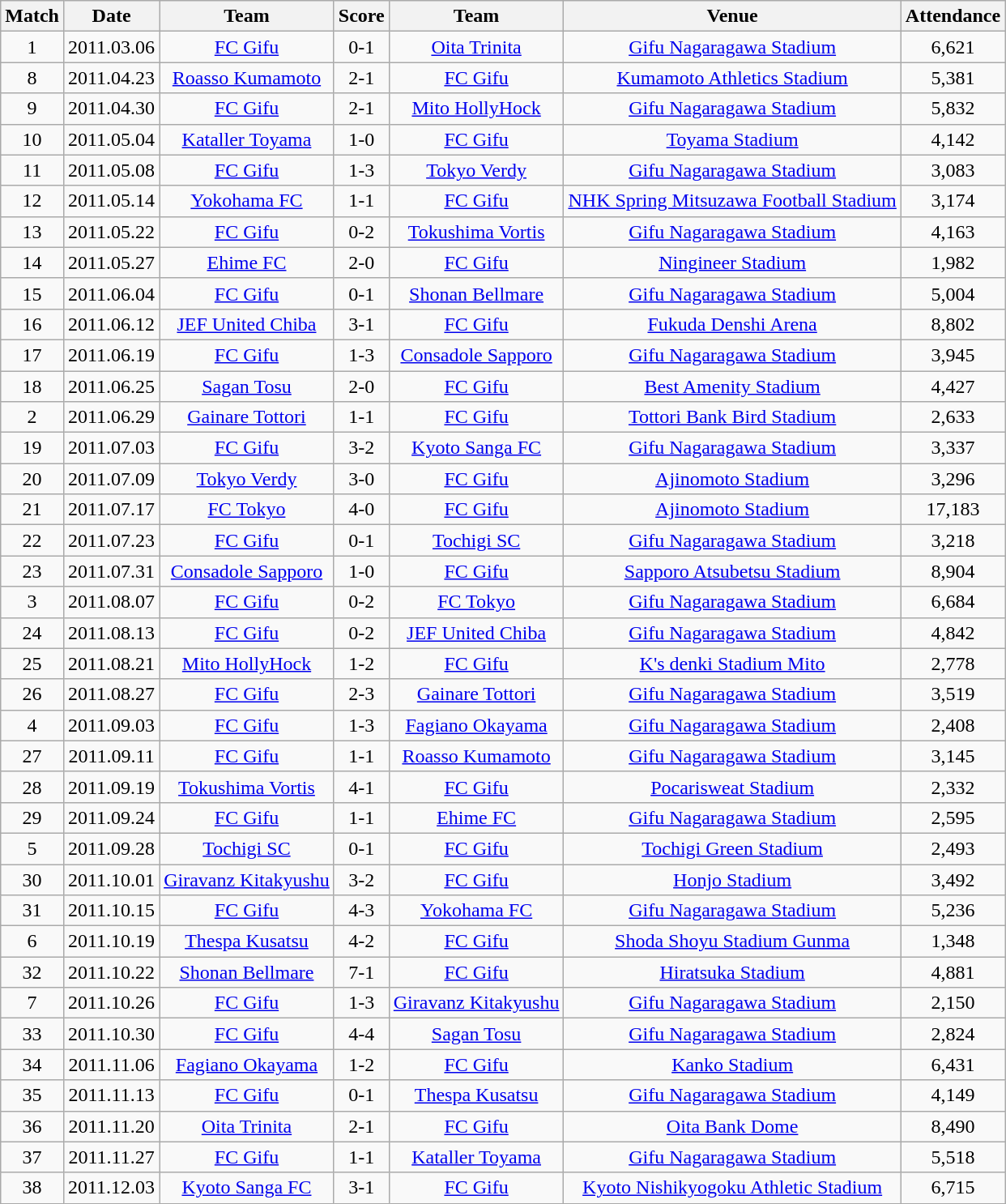<table class="wikitable" style="text-align:center;">
<tr>
<th>Match</th>
<th>Date</th>
<th>Team</th>
<th>Score</th>
<th>Team</th>
<th>Venue</th>
<th>Attendance</th>
</tr>
<tr>
<td>1</td>
<td>2011.03.06</td>
<td><a href='#'>FC Gifu</a></td>
<td>0-1</td>
<td><a href='#'>Oita Trinita</a></td>
<td><a href='#'>Gifu Nagaragawa Stadium</a></td>
<td>6,621</td>
</tr>
<tr>
<td>8</td>
<td>2011.04.23</td>
<td><a href='#'>Roasso Kumamoto</a></td>
<td>2-1</td>
<td><a href='#'>FC Gifu</a></td>
<td><a href='#'>Kumamoto Athletics Stadium</a></td>
<td>5,381</td>
</tr>
<tr>
<td>9</td>
<td>2011.04.30</td>
<td><a href='#'>FC Gifu</a></td>
<td>2-1</td>
<td><a href='#'>Mito HollyHock</a></td>
<td><a href='#'>Gifu Nagaragawa Stadium</a></td>
<td>5,832</td>
</tr>
<tr>
<td>10</td>
<td>2011.05.04</td>
<td><a href='#'>Kataller Toyama</a></td>
<td>1-0</td>
<td><a href='#'>FC Gifu</a></td>
<td><a href='#'>Toyama Stadium</a></td>
<td>4,142</td>
</tr>
<tr>
<td>11</td>
<td>2011.05.08</td>
<td><a href='#'>FC Gifu</a></td>
<td>1-3</td>
<td><a href='#'>Tokyo Verdy</a></td>
<td><a href='#'>Gifu Nagaragawa Stadium</a></td>
<td>3,083</td>
</tr>
<tr>
<td>12</td>
<td>2011.05.14</td>
<td><a href='#'>Yokohama FC</a></td>
<td>1-1</td>
<td><a href='#'>FC Gifu</a></td>
<td><a href='#'>NHK Spring Mitsuzawa Football Stadium</a></td>
<td>3,174</td>
</tr>
<tr>
<td>13</td>
<td>2011.05.22</td>
<td><a href='#'>FC Gifu</a></td>
<td>0-2</td>
<td><a href='#'>Tokushima Vortis</a></td>
<td><a href='#'>Gifu Nagaragawa Stadium</a></td>
<td>4,163</td>
</tr>
<tr>
<td>14</td>
<td>2011.05.27</td>
<td><a href='#'>Ehime FC</a></td>
<td>2-0</td>
<td><a href='#'>FC Gifu</a></td>
<td><a href='#'>Ningineer Stadium</a></td>
<td>1,982</td>
</tr>
<tr>
<td>15</td>
<td>2011.06.04</td>
<td><a href='#'>FC Gifu</a></td>
<td>0-1</td>
<td><a href='#'>Shonan Bellmare</a></td>
<td><a href='#'>Gifu Nagaragawa Stadium</a></td>
<td>5,004</td>
</tr>
<tr>
<td>16</td>
<td>2011.06.12</td>
<td><a href='#'>JEF United Chiba</a></td>
<td>3-1</td>
<td><a href='#'>FC Gifu</a></td>
<td><a href='#'>Fukuda Denshi Arena</a></td>
<td>8,802</td>
</tr>
<tr>
<td>17</td>
<td>2011.06.19</td>
<td><a href='#'>FC Gifu</a></td>
<td>1-3</td>
<td><a href='#'>Consadole Sapporo</a></td>
<td><a href='#'>Gifu Nagaragawa Stadium</a></td>
<td>3,945</td>
</tr>
<tr>
<td>18</td>
<td>2011.06.25</td>
<td><a href='#'>Sagan Tosu</a></td>
<td>2-0</td>
<td><a href='#'>FC Gifu</a></td>
<td><a href='#'>Best Amenity Stadium</a></td>
<td>4,427</td>
</tr>
<tr>
<td>2</td>
<td>2011.06.29</td>
<td><a href='#'>Gainare Tottori</a></td>
<td>1-1</td>
<td><a href='#'>FC Gifu</a></td>
<td><a href='#'>Tottori Bank Bird Stadium</a></td>
<td>2,633</td>
</tr>
<tr>
<td>19</td>
<td>2011.07.03</td>
<td><a href='#'>FC Gifu</a></td>
<td>3-2</td>
<td><a href='#'>Kyoto Sanga FC</a></td>
<td><a href='#'>Gifu Nagaragawa Stadium</a></td>
<td>3,337</td>
</tr>
<tr>
<td>20</td>
<td>2011.07.09</td>
<td><a href='#'>Tokyo Verdy</a></td>
<td>3-0</td>
<td><a href='#'>FC Gifu</a></td>
<td><a href='#'>Ajinomoto Stadium</a></td>
<td>3,296</td>
</tr>
<tr>
<td>21</td>
<td>2011.07.17</td>
<td><a href='#'>FC Tokyo</a></td>
<td>4-0</td>
<td><a href='#'>FC Gifu</a></td>
<td><a href='#'>Ajinomoto Stadium</a></td>
<td>17,183</td>
</tr>
<tr>
<td>22</td>
<td>2011.07.23</td>
<td><a href='#'>FC Gifu</a></td>
<td>0-1</td>
<td><a href='#'>Tochigi SC</a></td>
<td><a href='#'>Gifu Nagaragawa Stadium</a></td>
<td>3,218</td>
</tr>
<tr>
<td>23</td>
<td>2011.07.31</td>
<td><a href='#'>Consadole Sapporo</a></td>
<td>1-0</td>
<td><a href='#'>FC Gifu</a></td>
<td><a href='#'>Sapporo Atsubetsu Stadium</a></td>
<td>8,904</td>
</tr>
<tr>
<td>3</td>
<td>2011.08.07</td>
<td><a href='#'>FC Gifu</a></td>
<td>0-2</td>
<td><a href='#'>FC Tokyo</a></td>
<td><a href='#'>Gifu Nagaragawa Stadium</a></td>
<td>6,684</td>
</tr>
<tr>
<td>24</td>
<td>2011.08.13</td>
<td><a href='#'>FC Gifu</a></td>
<td>0-2</td>
<td><a href='#'>JEF United Chiba</a></td>
<td><a href='#'>Gifu Nagaragawa Stadium</a></td>
<td>4,842</td>
</tr>
<tr>
<td>25</td>
<td>2011.08.21</td>
<td><a href='#'>Mito HollyHock</a></td>
<td>1-2</td>
<td><a href='#'>FC Gifu</a></td>
<td><a href='#'>K's denki Stadium Mito</a></td>
<td>2,778</td>
</tr>
<tr>
<td>26</td>
<td>2011.08.27</td>
<td><a href='#'>FC Gifu</a></td>
<td>2-3</td>
<td><a href='#'>Gainare Tottori</a></td>
<td><a href='#'>Gifu Nagaragawa Stadium</a></td>
<td>3,519</td>
</tr>
<tr>
<td>4</td>
<td>2011.09.03</td>
<td><a href='#'>FC Gifu</a></td>
<td>1-3</td>
<td><a href='#'>Fagiano Okayama</a></td>
<td><a href='#'>Gifu Nagaragawa Stadium</a></td>
<td>2,408</td>
</tr>
<tr>
<td>27</td>
<td>2011.09.11</td>
<td><a href='#'>FC Gifu</a></td>
<td>1-1</td>
<td><a href='#'>Roasso Kumamoto</a></td>
<td><a href='#'>Gifu Nagaragawa Stadium</a></td>
<td>3,145</td>
</tr>
<tr>
<td>28</td>
<td>2011.09.19</td>
<td><a href='#'>Tokushima Vortis</a></td>
<td>4-1</td>
<td><a href='#'>FC Gifu</a></td>
<td><a href='#'>Pocarisweat Stadium</a></td>
<td>2,332</td>
</tr>
<tr>
<td>29</td>
<td>2011.09.24</td>
<td><a href='#'>FC Gifu</a></td>
<td>1-1</td>
<td><a href='#'>Ehime FC</a></td>
<td><a href='#'>Gifu Nagaragawa Stadium</a></td>
<td>2,595</td>
</tr>
<tr>
<td>5</td>
<td>2011.09.28</td>
<td><a href='#'>Tochigi SC</a></td>
<td>0-1</td>
<td><a href='#'>FC Gifu</a></td>
<td><a href='#'>Tochigi Green Stadium</a></td>
<td>2,493</td>
</tr>
<tr>
<td>30</td>
<td>2011.10.01</td>
<td><a href='#'>Giravanz Kitakyushu</a></td>
<td>3-2</td>
<td><a href='#'>FC Gifu</a></td>
<td><a href='#'>Honjo Stadium</a></td>
<td>3,492</td>
</tr>
<tr>
<td>31</td>
<td>2011.10.15</td>
<td><a href='#'>FC Gifu</a></td>
<td>4-3</td>
<td><a href='#'>Yokohama FC</a></td>
<td><a href='#'>Gifu Nagaragawa Stadium</a></td>
<td>5,236</td>
</tr>
<tr>
<td>6</td>
<td>2011.10.19</td>
<td><a href='#'>Thespa Kusatsu</a></td>
<td>4-2</td>
<td><a href='#'>FC Gifu</a></td>
<td><a href='#'>Shoda Shoyu Stadium Gunma</a></td>
<td>1,348</td>
</tr>
<tr>
<td>32</td>
<td>2011.10.22</td>
<td><a href='#'>Shonan Bellmare</a></td>
<td>7-1</td>
<td><a href='#'>FC Gifu</a></td>
<td><a href='#'>Hiratsuka Stadium</a></td>
<td>4,881</td>
</tr>
<tr>
<td>7</td>
<td>2011.10.26</td>
<td><a href='#'>FC Gifu</a></td>
<td>1-3</td>
<td><a href='#'>Giravanz Kitakyushu</a></td>
<td><a href='#'>Gifu Nagaragawa Stadium</a></td>
<td>2,150</td>
</tr>
<tr>
<td>33</td>
<td>2011.10.30</td>
<td><a href='#'>FC Gifu</a></td>
<td>4-4</td>
<td><a href='#'>Sagan Tosu</a></td>
<td><a href='#'>Gifu Nagaragawa Stadium</a></td>
<td>2,824</td>
</tr>
<tr>
<td>34</td>
<td>2011.11.06</td>
<td><a href='#'>Fagiano Okayama</a></td>
<td>1-2</td>
<td><a href='#'>FC Gifu</a></td>
<td><a href='#'>Kanko Stadium</a></td>
<td>6,431</td>
</tr>
<tr>
<td>35</td>
<td>2011.11.13</td>
<td><a href='#'>FC Gifu</a></td>
<td>0-1</td>
<td><a href='#'>Thespa Kusatsu</a></td>
<td><a href='#'>Gifu Nagaragawa Stadium</a></td>
<td>4,149</td>
</tr>
<tr>
<td>36</td>
<td>2011.11.20</td>
<td><a href='#'>Oita Trinita</a></td>
<td>2-1</td>
<td><a href='#'>FC Gifu</a></td>
<td><a href='#'>Oita Bank Dome</a></td>
<td>8,490</td>
</tr>
<tr>
<td>37</td>
<td>2011.11.27</td>
<td><a href='#'>FC Gifu</a></td>
<td>1-1</td>
<td><a href='#'>Kataller Toyama</a></td>
<td><a href='#'>Gifu Nagaragawa Stadium</a></td>
<td>5,518</td>
</tr>
<tr>
<td>38</td>
<td>2011.12.03</td>
<td><a href='#'>Kyoto Sanga FC</a></td>
<td>3-1</td>
<td><a href='#'>FC Gifu</a></td>
<td><a href='#'>Kyoto Nishikyogoku Athletic Stadium</a></td>
<td>6,715</td>
</tr>
</table>
